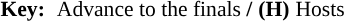<table style="font-size: 90%;">
<tr>
<td height=5></td>
</tr>
<tr>
<td><strong>Key:</strong></td>
<td></td>
<td>Advance to the finals <strong>/</strong></td>
<td style="background:"><strong>(H)</strong></td>
<td>Hosts</td>
</tr>
</table>
